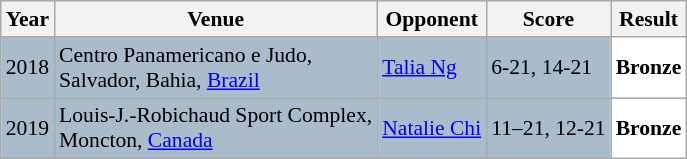<table class="sortable wikitable" style="font-size: 90%;">
<tr>
<th>Year</th>
<th>Venue</th>
<th>Opponent</th>
<th>Score</th>
<th>Result</th>
</tr>
<tr style="background:#AABBCC">
<td align="center">2018</td>
<td align="left">Centro Panamericano e Judo,<br>Salvador, Bahia, <a href='#'>Brazil</a></td>
<td align="left"> <a href='#'>Talia Ng</a></td>
<td align="left">6-21, 14-21</td>
<td style="text-align:left; background:white"> <strong>Bronze</strong></td>
</tr>
<tr style="background:#AABBCC">
<td align="center">2019</td>
<td align="left">Louis-J.-Robichaud Sport Complex,<br>Moncton, <a href='#'>Canada</a></td>
<td align="left"> <a href='#'>Natalie Chi</a></td>
<td align="left">11–21, 12-21</td>
<td style="text-align:left; background:white"> <strong>Bronze</strong></td>
</tr>
</table>
